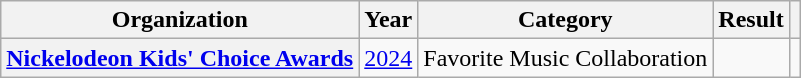<table class="wikitable sortable plainrowheaders" style="border:none; margin:0;">
<tr>
<th scope="col">Organization</th>
<th scope="col">Year</th>
<th scope="col">Category</th>
<th scope="col">Result</th>
<th class="unsortable" scope="col"></th>
</tr>
<tr>
<th scope="row"><a href='#'>Nickelodeon Kids' Choice Awards</a></th>
<td><a href='#'>2024</a></td>
<td>Favorite Music Collaboration</td>
<td></td>
<td style="text-align:center"></td>
</tr>
</table>
